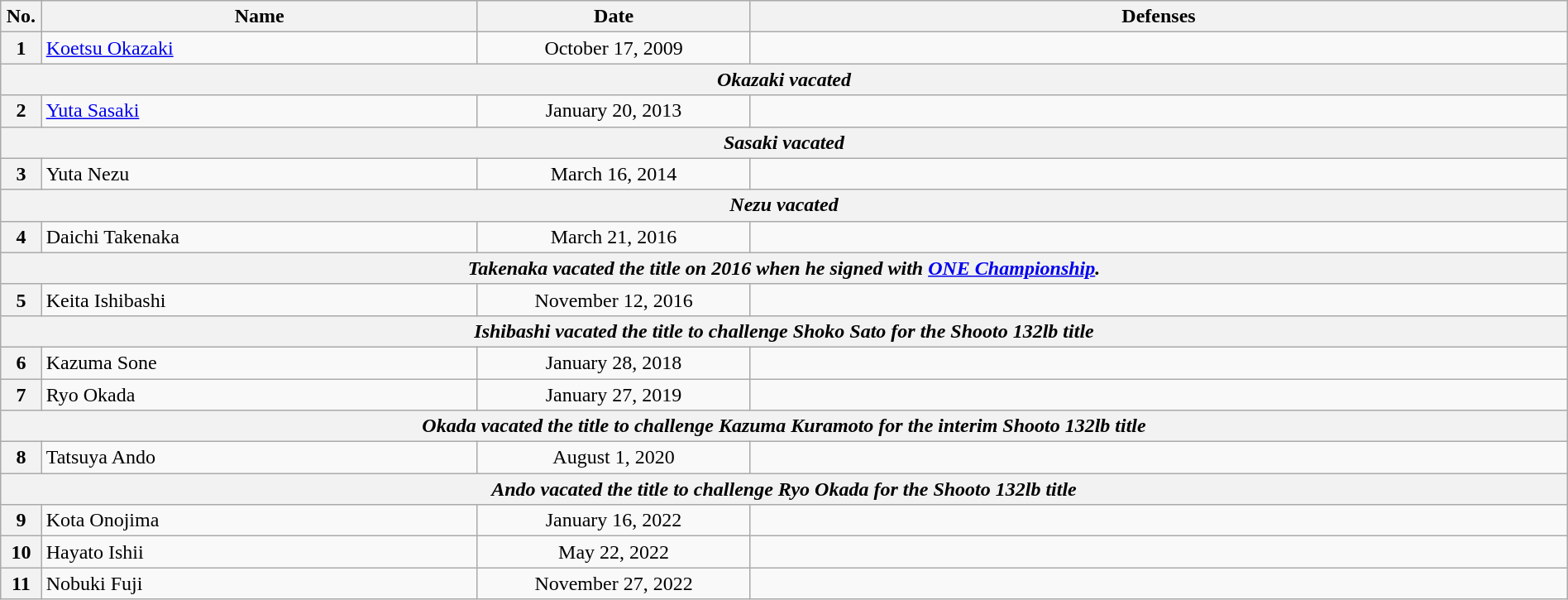<table class="wikitable" style="width:100%;">
<tr>
<th width=1%>No.</th>
<th width=24%>Name</th>
<th width=15%>Date</th>
<th width=45%>Defenses</th>
</tr>
<tr>
<th>1</th>
<td> <a href='#'>Koetsu Okazaki</a> <br></td>
<td align=center>October 17, 2009</td>
<td></td>
</tr>
<tr>
<th colspan=4 align=center><em>Okazaki vacated</em></th>
</tr>
<tr>
<th>2</th>
<td> <a href='#'>Yuta Sasaki</a> <br></td>
<td align=center>January 20, 2013</td>
<td></td>
</tr>
<tr>
<th colspan=4 align=center><em>Sasaki vacated</em></th>
</tr>
<tr>
<th>3</th>
<td> Yuta Nezu <br></td>
<td align=center>March 16, 2014</td>
<td></td>
</tr>
<tr>
<th colspan=4 align=center><em>Nezu vacated</em></th>
</tr>
<tr>
<th>4</th>
<td> Daichi Takenaka <br></td>
<td align=center>March 21, 2016</td>
<td></td>
</tr>
<tr>
<th colspan=4 align=center><em>Takenaka vacated the title on 2016 when he signed with <a href='#'>ONE Championship</a>.</em></th>
</tr>
<tr>
<th>5</th>
<td> Keita Ishibashi <br></td>
<td align=center>November 12, 2016</td>
<td></td>
</tr>
<tr>
<th colspan=4 align=center><em>Ishibashi vacated the title to challenge Shoko Sato for the Shooto 132lb title</em></th>
</tr>
<tr>
<th>6</th>
<td> Kazuma Sone <br></td>
<td align=center>January 28, 2018</td>
<td></td>
</tr>
<tr>
<th>7</th>
<td> Ryo Okada</td>
<td align=center>January 27, 2019</td>
<td></td>
</tr>
<tr>
<th colspan=4 align=center><em>Okada vacated the title to challenge Kazuma Kuramoto for the interim Shooto 132lb title</em></th>
</tr>
<tr>
<th>8</th>
<td> Tatsuya Ando <br></td>
<td align=center>August 1, 2020</td>
<td></td>
</tr>
<tr>
<th colspan=4 align=center><em>Ando vacated the title to challenge Ryo Okada for the Shooto 132lb title</em></th>
</tr>
<tr>
<th>9</th>
<td> Kota Onojima <br></td>
<td align=center>January 16, 2022</td>
<td></td>
</tr>
<tr>
<th>10</th>
<td> Hayato Ishii</td>
<td align=center>May 22, 2022</td>
<td></td>
</tr>
<tr>
<th>11</th>
<td> Nobuki Fuji</td>
<td align=center>November 27, 2022</td>
<td></td>
</tr>
</table>
